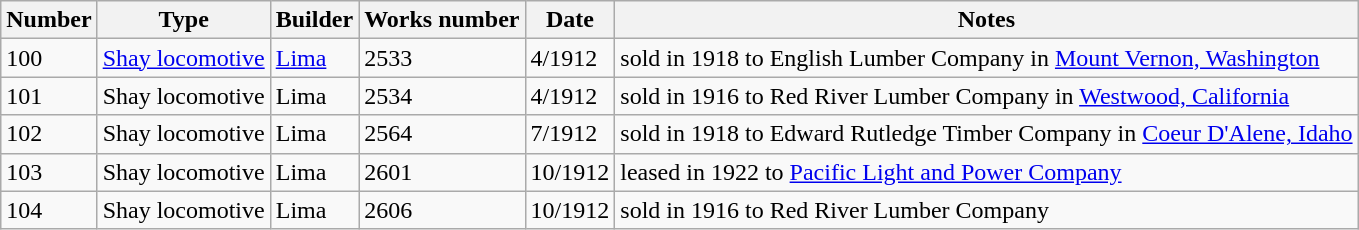<table class="wikitable">
<tr>
<th>Number</th>
<th>Type</th>
<th>Builder</th>
<th>Works number</th>
<th>Date</th>
<th>Notes</th>
</tr>
<tr>
<td>100</td>
<td><a href='#'>Shay locomotive</a></td>
<td><a href='#'>Lima</a></td>
<td>2533</td>
<td>4/1912</td>
<td>sold in 1918 to English Lumber Company in <a href='#'>Mount Vernon, Washington</a></td>
</tr>
<tr>
<td>101</td>
<td>Shay locomotive</td>
<td>Lima</td>
<td>2534</td>
<td>4/1912</td>
<td>sold in 1916 to Red River Lumber Company in <a href='#'>Westwood, California</a></td>
</tr>
<tr>
<td>102</td>
<td>Shay locomotive</td>
<td>Lima</td>
<td>2564</td>
<td>7/1912</td>
<td>sold in 1918 to Edward Rutledge Timber Company in <a href='#'>Coeur D'Alene, Idaho</a></td>
</tr>
<tr>
<td>103</td>
<td>Shay locomotive</td>
<td>Lima</td>
<td>2601</td>
<td>10/1912</td>
<td>leased in 1922 to <a href='#'>Pacific Light and Power Company</a></td>
</tr>
<tr>
<td>104</td>
<td>Shay locomotive</td>
<td>Lima</td>
<td>2606</td>
<td>10/1912</td>
<td>sold in 1916 to Red River Lumber Company</td>
</tr>
</table>
